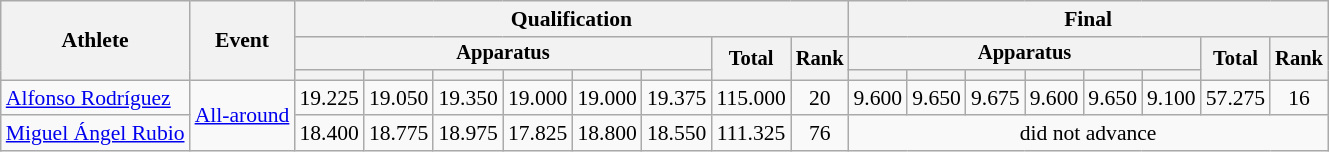<table class="wikitable" style="font-size:90%">
<tr>
<th rowspan=3>Athlete</th>
<th rowspan=3>Event</th>
<th colspan=8>Qualification</th>
<th colspan=8>Final</th>
</tr>
<tr style="font-size:95%">
<th colspan=6>Apparatus</th>
<th rowspan=2>Total</th>
<th rowspan=2>Rank</th>
<th colspan=6>Apparatus</th>
<th rowspan=2>Total</th>
<th rowspan=2>Rank</th>
</tr>
<tr style="font-size:95%">
<th></th>
<th></th>
<th></th>
<th></th>
<th></th>
<th></th>
<th></th>
<th></th>
<th></th>
<th></th>
<th></th>
<th></th>
</tr>
<tr align=center>
<td align=left><a href='#'>Alfonso Rodríguez</a></td>
<td align=left rowspan=2><a href='#'>All-around</a></td>
<td>19.225</td>
<td>19.050</td>
<td>19.350</td>
<td>19.000</td>
<td>19.000</td>
<td>19.375</td>
<td>115.000</td>
<td>20</td>
<td>9.600</td>
<td>9.650</td>
<td>9.675</td>
<td>9.600</td>
<td>9.650</td>
<td>9.100</td>
<td>57.275</td>
<td>16</td>
</tr>
<tr align=center>
<td align=left><a href='#'>Miguel Ángel Rubio</a></td>
<td>18.400</td>
<td>18.775</td>
<td>18.975</td>
<td>17.825</td>
<td>18.800</td>
<td>18.550</td>
<td>111.325</td>
<td>76</td>
<td colspan=8>did not advance</td>
</tr>
</table>
